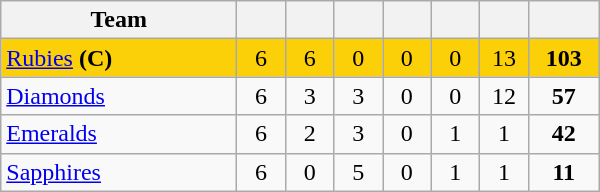<table class="wikitable" style="text-align:center">
<tr>
<th width="150">Team</th>
<th width="25"></th>
<th width="25"></th>
<th width="25"></th>
<th width="25"></th>
<th width="25"></th>
<th width="25"></th>
<th width="40"></th>
</tr>
<tr style="background:#fbd009">
<td style="text-align:left"><a href='#'>Rubies</a> <strong>(C)</strong></td>
<td>6</td>
<td>6</td>
<td>0</td>
<td>0</td>
<td>0</td>
<td>13</td>
<td><strong>103</strong></td>
</tr>
<tr>
<td style="text-align:left"><a href='#'>Diamonds</a></td>
<td>6</td>
<td>3</td>
<td>3</td>
<td>0</td>
<td>0</td>
<td>12</td>
<td><strong>57</strong></td>
</tr>
<tr>
<td style="text-align:left"><a href='#'>Emeralds</a></td>
<td>6</td>
<td>2</td>
<td>3</td>
<td>0</td>
<td>1</td>
<td>1</td>
<td><strong>42</strong></td>
</tr>
<tr>
<td style="text-align:left"><a href='#'>Sapphires</a></td>
<td>6</td>
<td>0</td>
<td>5</td>
<td>0</td>
<td>1</td>
<td>1</td>
<td><strong>11</strong></td>
</tr>
</table>
